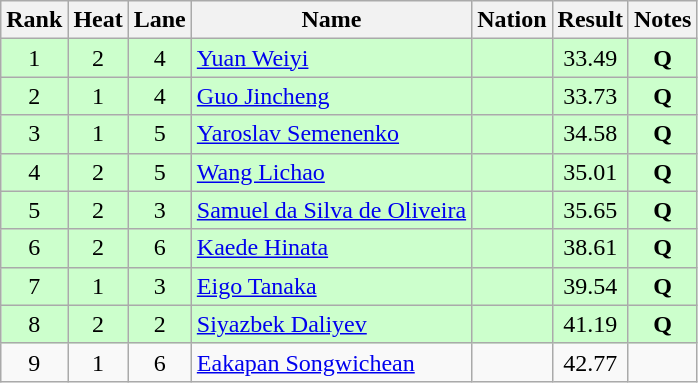<table class="wikitable sortable" style="text-align:center">
<tr>
<th>Rank</th>
<th>Heat</th>
<th>Lane</th>
<th>Name</th>
<th>Nation</th>
<th>Result</th>
<th>Notes</th>
</tr>
<tr bgcolor=ccffcc>
<td>1</td>
<td>2</td>
<td>4</td>
<td align=left><a href='#'>Yuan Weiyi</a></td>
<td align=left></td>
<td>33.49</td>
<td><strong>Q</strong></td>
</tr>
<tr bgcolor=ccffcc>
<td>2</td>
<td>1</td>
<td>4</td>
<td align=left><a href='#'>Guo Jincheng</a></td>
<td align=left></td>
<td>33.73</td>
<td><strong>Q</strong></td>
</tr>
<tr bgcolor=ccffcc>
<td>3</td>
<td>1</td>
<td>5</td>
<td align=left><a href='#'>Yaroslav Semenenko</a></td>
<td align=left></td>
<td>34.58</td>
<td><strong>Q</strong></td>
</tr>
<tr bgcolor=ccffcc>
<td>4</td>
<td>2</td>
<td>5</td>
<td align=left><a href='#'>Wang Lichao</a></td>
<td align=left></td>
<td>35.01</td>
<td><strong>Q</strong></td>
</tr>
<tr bgcolor=ccffcc>
<td>5</td>
<td>2</td>
<td>3</td>
<td align=left><a href='#'>Samuel da Silva de Oliveira</a></td>
<td align=left></td>
<td>35.65</td>
<td><strong>Q</strong></td>
</tr>
<tr bgcolor=ccffcc>
<td>6</td>
<td>2</td>
<td>6</td>
<td align=left><a href='#'>Kaede Hinata</a></td>
<td align=left></td>
<td>38.61</td>
<td><strong>Q</strong></td>
</tr>
<tr bgcolor=ccffcc>
<td>7</td>
<td>1</td>
<td>3</td>
<td align=left><a href='#'>Eigo Tanaka</a></td>
<td align=left></td>
<td>39.54</td>
<td><strong>Q</strong></td>
</tr>
<tr bgcolor=ccffcc>
<td>8</td>
<td>2</td>
<td>2</td>
<td align=left><a href='#'>Siyazbek Daliyev</a></td>
<td align=left></td>
<td>41.19</td>
<td><strong>Q</strong></td>
</tr>
<tr>
<td>9</td>
<td>1</td>
<td>6</td>
<td align=left><a href='#'>Eakapan Songwichean</a></td>
<td align=left></td>
<td>42.77</td>
<td></td>
</tr>
</table>
